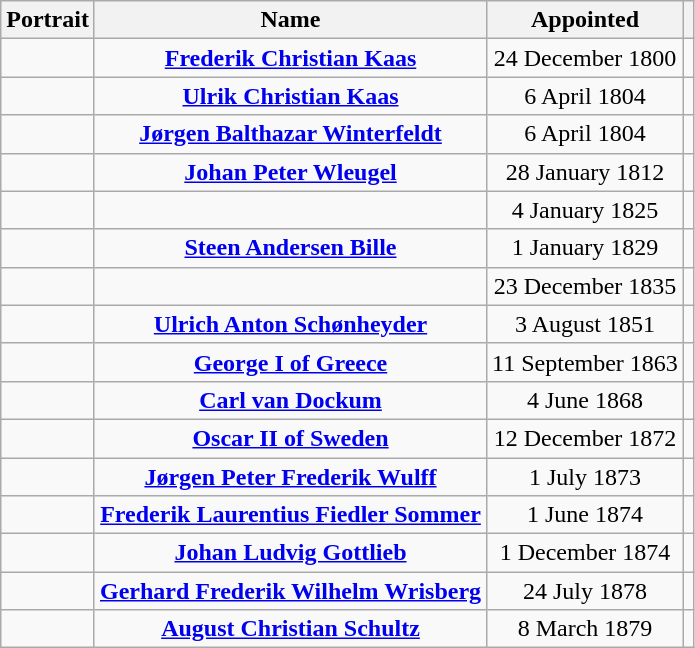<table class="wikitable" style="text-align:center">
<tr>
<th>Portrait</th>
<th>Name<br></th>
<th>Appointed</th>
<th></th>
</tr>
<tr>
<td></td>
<td><strong><a href='#'>Frederik Christian Kaas</a></strong><br></td>
<td>24 December 1800</td>
<td></td>
</tr>
<tr>
<td></td>
<td><strong><a href='#'>Ulrik Christian Kaas</a></strong><br></td>
<td>6 April 1804</td>
<td></td>
</tr>
<tr>
<td></td>
<td><strong><a href='#'>Jørgen Balthazar Winterfeldt</a></strong><br></td>
<td>6 April 1804</td>
<td></td>
</tr>
<tr>
<td></td>
<td><strong><a href='#'>Johan Peter Wleugel</a></strong><br></td>
<td>28 January 1812</td>
<td></td>
</tr>
<tr>
<td></td>
<td><strong></strong><br></td>
<td>4 January 1825</td>
<td></td>
</tr>
<tr>
<td></td>
<td><strong><a href='#'>Steen Andersen Bille</a></strong><br></td>
<td>1 January 1829</td>
<td></td>
</tr>
<tr>
<td></td>
<td><strong></strong><br></td>
<td>23 December 1835</td>
<td></td>
</tr>
<tr>
<td></td>
<td><strong><a href='#'>Ulrich Anton Schønheyder</a></strong><br></td>
<td>3 August 1851<br></td>
<td></td>
</tr>
<tr>
<td></td>
<td><strong><a href='#'>George I of Greece</a></strong><br></td>
<td>11 September 1863<br></td>
<td></td>
</tr>
<tr>
<td></td>
<td><strong><a href='#'>Carl van Dockum</a></strong><br></td>
<td>4 June 1868</td>
<td></td>
</tr>
<tr>
<td></td>
<td><strong><a href='#'>Oscar II of Sweden</a></strong><br></td>
<td>12 December 1872<br></td>
<td></td>
</tr>
<tr>
<td></td>
<td><strong><a href='#'>Jørgen Peter Frederik Wulff</a></strong><br></td>
<td>1 July 1873<br></td>
<td></td>
</tr>
<tr>
<td></td>
<td><strong><a href='#'>Frederik Laurentius Fiedler Sommer</a></strong><br></td>
<td>1 June 1874</td>
<td></td>
</tr>
<tr>
<td></td>
<td><strong><a href='#'>Johan Ludvig Gottlieb</a></strong><br></td>
<td>1 December 1874<br></td>
<td></td>
</tr>
<tr>
<td></td>
<td><strong><a href='#'>Gerhard Frederik Wilhelm Wrisberg</a></strong><br></td>
<td>24 July 1878</td>
<td></td>
</tr>
<tr>
<td></td>
<td><strong><a href='#'>August Christian Schultz</a></strong><br></td>
<td>8 March 1879<br></td>
<td></td>
</tr>
</table>
